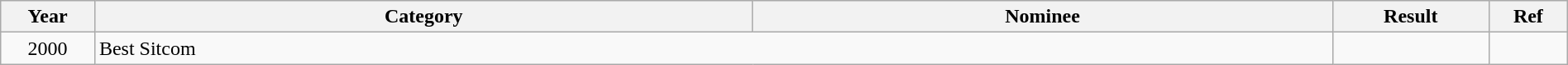<table class="wikitable" style="width:100%;">
<tr>
<th style="width:6%;">Year</th>
<th style="width:42%;">Category</th>
<th style="width:37%;">Nominee</th>
<th style="width:10%;">Result</th>
<th style="width:5%;">Ref</th>
</tr>
<tr>
<td style="text-align:center;">2000</td>
<td colspan="2">Best Sitcom</td>
<td></td>
<td style="text-align:center;"></td>
</tr>
</table>
